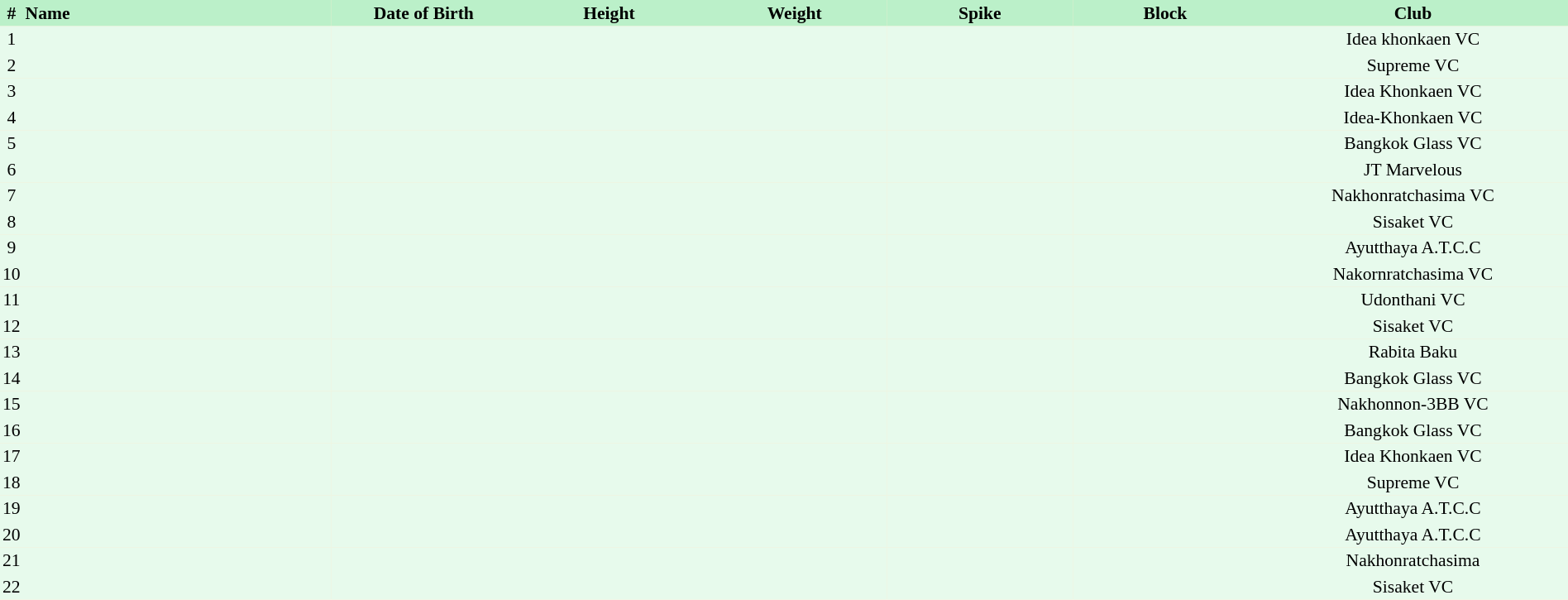<table border=0 cellpadding=2 cellspacing=0  |- bgcolor=#FFECCE style="text-align:center; font-size:90%; width:100%">
<tr bgcolor=#BBF0C9>
<th>#</th>
<th align=left width=20%>Name</th>
<th width=12%>Date of Birth</th>
<th width=12%>Height</th>
<th width=12%>Weight</th>
<th width=12%>Spike</th>
<th width=12%>Block</th>
<th width=20%>Club</th>
</tr>
<tr bgcolor=#E7FAEC>
<td>1</td>
<td align=left></td>
<td align=right></td>
<td></td>
<td></td>
<td></td>
<td></td>
<td>Idea khonkaen VC</td>
</tr>
<tr bgcolor=#E7FAEC>
<td>2</td>
<td align=left></td>
<td align=right></td>
<td></td>
<td></td>
<td></td>
<td></td>
<td>Supreme VC</td>
</tr>
<tr bgcolor=#E7FAEC>
<td>3</td>
<td align=left></td>
<td align=right></td>
<td></td>
<td></td>
<td></td>
<td></td>
<td>Idea Khonkaen VC</td>
</tr>
<tr bgcolor=#E7FAEC>
<td>4</td>
<td align=left></td>
<td align=right></td>
<td></td>
<td></td>
<td></td>
<td></td>
<td>Idea-Khonkaen VC</td>
</tr>
<tr bgcolor=#E7FAEC>
<td>5</td>
<td align=left></td>
<td align=right></td>
<td></td>
<td></td>
<td></td>
<td></td>
<td>Bangkok Glass VC</td>
</tr>
<tr bgcolor=#E7FAEC>
<td>6</td>
<td align=left></td>
<td align=right></td>
<td></td>
<td></td>
<td></td>
<td></td>
<td>JT Marvelous</td>
</tr>
<tr bgcolor=#E7FAEC>
<td>7</td>
<td align=left></td>
<td align=right></td>
<td></td>
<td></td>
<td></td>
<td></td>
<td>Nakhonratchasima VC</td>
</tr>
<tr bgcolor=#E7FAEC>
<td>8</td>
<td align=left></td>
<td align=right></td>
<td></td>
<td></td>
<td></td>
<td></td>
<td>Sisaket VC</td>
</tr>
<tr bgcolor=#E7FAEC>
<td>9</td>
<td align=left></td>
<td align=right></td>
<td></td>
<td></td>
<td></td>
<td></td>
<td>Ayutthaya A.T.C.C</td>
</tr>
<tr bgcolor=#E7FAEC>
<td>10</td>
<td align=left></td>
<td align=right></td>
<td></td>
<td></td>
<td></td>
<td></td>
<td>Nakornratchasima VC</td>
</tr>
<tr bgcolor=#E7FAEC>
<td>11</td>
<td align=left></td>
<td align=right></td>
<td></td>
<td></td>
<td></td>
<td></td>
<td>Udonthani VC</td>
</tr>
<tr bgcolor=#E7FAEC>
<td>12</td>
<td align=left></td>
<td align=right></td>
<td></td>
<td></td>
<td></td>
<td></td>
<td>Sisaket VC</td>
</tr>
<tr bgcolor=#E7FAEC>
<td>13</td>
<td align=left></td>
<td align=right></td>
<td></td>
<td></td>
<td></td>
<td></td>
<td>Rabita Baku</td>
</tr>
<tr bgcolor=#E7FAEC>
<td>14</td>
<td align=left></td>
<td align=right></td>
<td></td>
<td></td>
<td></td>
<td></td>
<td>Bangkok Glass VC</td>
</tr>
<tr bgcolor=#E7FAEC>
<td>15</td>
<td align=left></td>
<td align=right></td>
<td></td>
<td></td>
<td></td>
<td></td>
<td>Nakhonnon-3BB VC</td>
</tr>
<tr bgcolor=#E7FAEC>
<td>16</td>
<td align=left></td>
<td align=right></td>
<td></td>
<td></td>
<td></td>
<td></td>
<td>Bangkok Glass VC</td>
</tr>
<tr bgcolor=#E7FAEC>
<td>17</td>
<td align=left></td>
<td align=right></td>
<td></td>
<td></td>
<td></td>
<td></td>
<td>Idea Khonkaen VC</td>
</tr>
<tr bgcolor=#E7FAEC>
<td>18</td>
<td align=left></td>
<td align=right></td>
<td></td>
<td></td>
<td></td>
<td></td>
<td>Supreme VC</td>
</tr>
<tr bgcolor=#E7FAEC>
<td>19</td>
<td align=left></td>
<td align=right></td>
<td></td>
<td></td>
<td></td>
<td></td>
<td>Ayutthaya A.T.C.C</td>
</tr>
<tr bgcolor=#E7FAEC>
<td>20</td>
<td align=left></td>
<td align=right></td>
<td></td>
<td></td>
<td></td>
<td></td>
<td>Ayutthaya A.T.C.C</td>
</tr>
<tr bgcolor=#E7FAEC>
<td>21</td>
<td align=left></td>
<td align=right></td>
<td></td>
<td></td>
<td></td>
<td></td>
<td>Nakhonratchasima</td>
</tr>
<tr bgcolor=#E7FAEC>
<td>22</td>
<td align=left></td>
<td align=right></td>
<td></td>
<td></td>
<td></td>
<td></td>
<td>Sisaket VC</td>
</tr>
</table>
